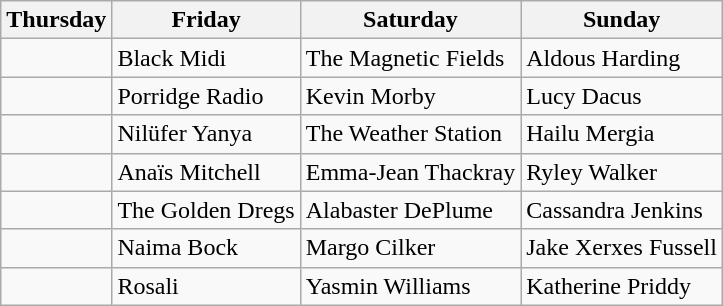<table class="wikitable">
<tr>
<th>Thursday</th>
<th>Friday</th>
<th>Saturday</th>
<th>Sunday</th>
</tr>
<tr>
<td></td>
<td>Black Midi</td>
<td>The Magnetic Fields</td>
<td>Aldous Harding</td>
</tr>
<tr>
<td></td>
<td>Porridge Radio</td>
<td>Kevin Morby</td>
<td>Lucy Dacus</td>
</tr>
<tr>
<td></td>
<td>Nilüfer Yanya</td>
<td>The Weather Station</td>
<td>Hailu Mergia</td>
</tr>
<tr>
<td></td>
<td>Anaïs Mitchell</td>
<td>Emma-Jean Thackray</td>
<td>Ryley Walker</td>
</tr>
<tr>
<td></td>
<td>The Golden Dregs</td>
<td>Alabaster DePlume</td>
<td>Cassandra Jenkins</td>
</tr>
<tr>
<td></td>
<td>Naima Bock</td>
<td>Margo Cilker</td>
<td>Jake Xerxes Fussell</td>
</tr>
<tr>
<td></td>
<td>Rosali</td>
<td>Yasmin Williams</td>
<td>Katherine Priddy</td>
</tr>
</table>
